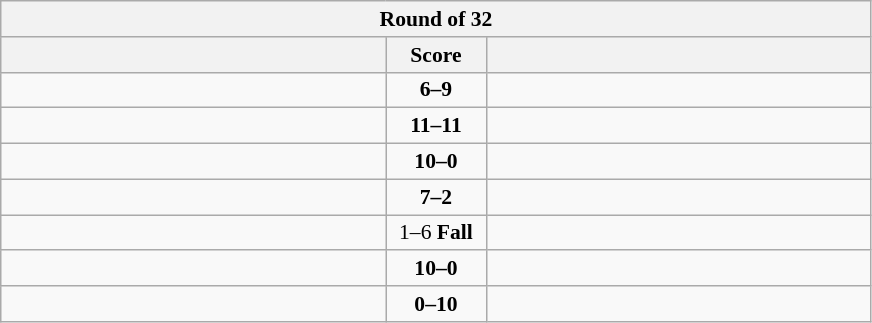<table class="wikitable" style="text-align: center; font-size:90% ">
<tr>
<th colspan=3>Round of 32</th>
</tr>
<tr>
<th align="right" width="250"></th>
<th width="60">Score</th>
<th align="left" width="250"></th>
</tr>
<tr>
<td align=left></td>
<td align=center><strong>6–9</strong></td>
<td align=left><strong></strong></td>
</tr>
<tr>
<td align=left></td>
<td align=center><strong>11–11</strong></td>
<td align=left><strong></strong></td>
</tr>
<tr>
<td align=left><strong></strong></td>
<td align=center><strong>10–0</strong></td>
<td align=left></td>
</tr>
<tr>
<td align=left><strong></strong></td>
<td align=center><strong>7–2</strong></td>
<td align=left></td>
</tr>
<tr>
<td align=left></td>
<td align=center>1–6 <strong>Fall</strong></td>
<td align=left><strong></strong></td>
</tr>
<tr>
<td align=left><strong></strong></td>
<td align=center><strong>10–0</strong></td>
<td align=left></td>
</tr>
<tr>
<td align=left></td>
<td align=center><strong>0–10</strong></td>
<td align=left><strong></strong></td>
</tr>
</table>
